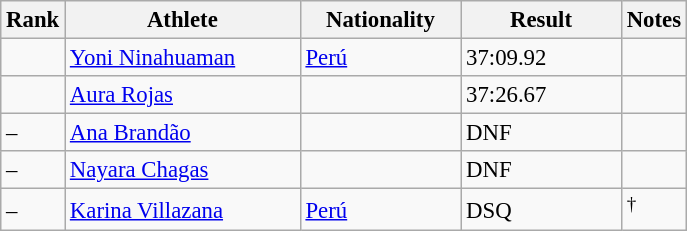<table class="wikitable" style="font-size:95%" style="width:35em;" style="text-align:center">
<tr>
<th>Rank</th>
<th width=150>Athlete</th>
<th width=100>Nationality</th>
<th width=100>Result</th>
<th>Notes</th>
</tr>
<tr>
<td></td>
<td align=left><a href='#'>Yoni Ninahuaman</a></td>
<td align=left> <a href='#'>Perú</a></td>
<td>37:09.92</td>
<td></td>
</tr>
<tr>
<td></td>
<td align=left><a href='#'>Aura Rojas</a></td>
<td align=left></td>
<td>37:26.67</td>
<td></td>
</tr>
<tr>
<td>–</td>
<td align=left><a href='#'>Ana Brandão</a></td>
<td align=left></td>
<td>DNF</td>
<td></td>
</tr>
<tr>
<td>–</td>
<td align=left><a href='#'>Nayara Chagas</a></td>
<td align=left></td>
<td>DNF</td>
<td></td>
</tr>
<tr>
<td>–</td>
<td align=left><a href='#'>Karina Villazana</a></td>
<td align=left> <a href='#'>Perú</a></td>
<td>DSQ</td>
<td><sup>†</sup></td>
</tr>
</table>
